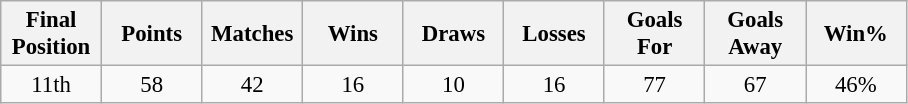<table class="wikitable" style="font-size: 95%; text-align: center;">
<tr>
<th width=60>Final Position</th>
<th width=60>Points</th>
<th width=60>Matches</th>
<th width=60>Wins</th>
<th width=60>Draws</th>
<th width=60>Losses</th>
<th width=60>Goals For</th>
<th width=60>Goals Away</th>
<th width=60>Win%</th>
</tr>
<tr>
<td>11th</td>
<td>58</td>
<td>42</td>
<td>16</td>
<td>10</td>
<td>16</td>
<td>77</td>
<td>67</td>
<td>46%</td>
</tr>
</table>
